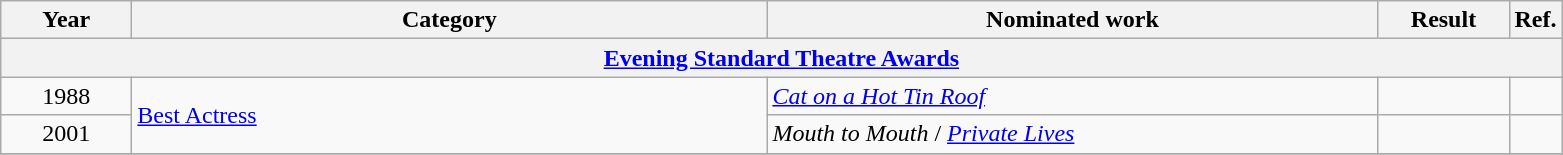<table class=wikitable>
<tr>
<th scope="col" style="width:5em;">Year</th>
<th scope="col" style="width:26em;">Category</th>
<th scope="col" style="width:25em;">Nominated work</th>
<th scope="col" style="width:5em;">Result</th>
<th>Ref.</th>
</tr>
<tr>
<th colspan=5><a href='#'>Evening Standard Theatre Awards</a></th>
</tr>
<tr>
<td style="text-align:center;">1988</td>
<td rowspan="2"><a href='#'>Best Actress</a></td>
<td><a href='#'><em>Cat on a Hot Tin Roof</em></a></td>
<td></td>
<td style="text-align:center;"></td>
</tr>
<tr>
<td style="text-align:center;">2001</td>
<td><em>Mouth to Mouth</em> / <a href='#'><em>Private Lives</em></a></td>
<td></td>
<td style="text-align:center;"></td>
</tr>
<tr>
</tr>
</table>
